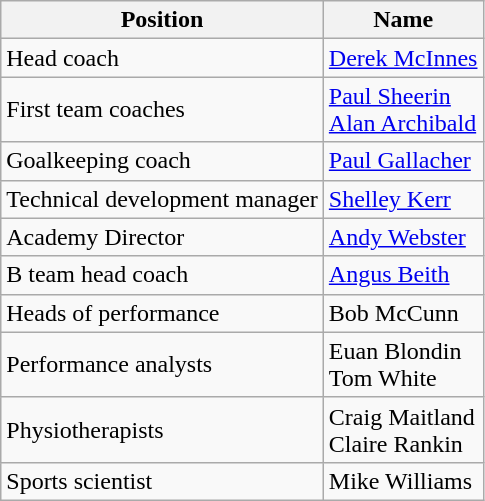<table class="wikitable">
<tr>
<th>Position</th>
<th>Name</th>
</tr>
<tr>
<td>Head coach</td>
<td><a href='#'>Derek McInnes</a></td>
</tr>
<tr>
<td>First team coaches</td>
<td><a href='#'>Paul Sheerin</a><br><a href='#'>Alan Archibald</a></td>
</tr>
<tr>
<td>Goalkeeping coach</td>
<td><a href='#'>Paul Gallacher</a></td>
</tr>
<tr>
<td>Technical development manager</td>
<td><a href='#'>Shelley Kerr</a></td>
</tr>
<tr>
<td>Academy Director</td>
<td><a href='#'>Andy Webster</a></td>
</tr>
<tr>
<td>B team head coach</td>
<td><a href='#'>Angus Beith</a></td>
</tr>
<tr>
<td>Heads of performance</td>
<td>Bob McCunn</td>
</tr>
<tr>
<td>Performance analysts</td>
<td>Euan Blondin<br>Tom White</td>
</tr>
<tr>
<td>Physiotherapists</td>
<td>Craig Maitland<br>Claire Rankin</td>
</tr>
<tr>
<td>Sports scientist</td>
<td>Mike Williams</td>
</tr>
</table>
